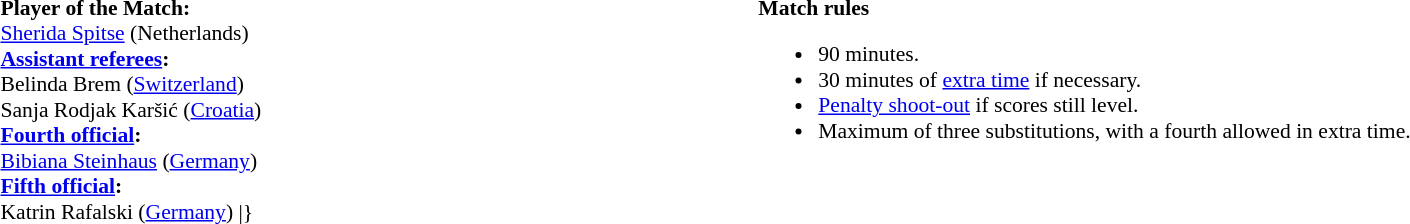<table style="width:100%; font-size:90%;">
<tr>
<td><br><strong>Player of the Match:</strong>
<br><a href='#'>Sherida Spitse</a> (Netherlands)<br><strong><a href='#'>Assistant referees</a>:</strong>
<br>Belinda Brem (<a href='#'>Switzerland</a>)
<br>Sanja Rodjak Karšić (<a href='#'>Croatia</a>)
<br><strong><a href='#'>Fourth official</a>:</strong>
<br><a href='#'>Bibiana Steinhaus</a> (<a href='#'>Germany</a>)
<br><strong><a href='#'>Fifth official</a>:</strong>
<br>Katrin Rafalski (<a href='#'>Germany</a>)
<includeonly>|}</includeonly></td>
<td style="width:60%; vertical-align:top;"><br><strong>Match rules</strong><ul><li>90 minutes.</li><li>30 minutes of <a href='#'>extra time</a> if necessary.</li><li><a href='#'>Penalty shoot-out</a> if scores still level.</li><li>Maximum of three substitutions, with a fourth allowed in extra time.</li></ul></td>
</tr>
</table>
